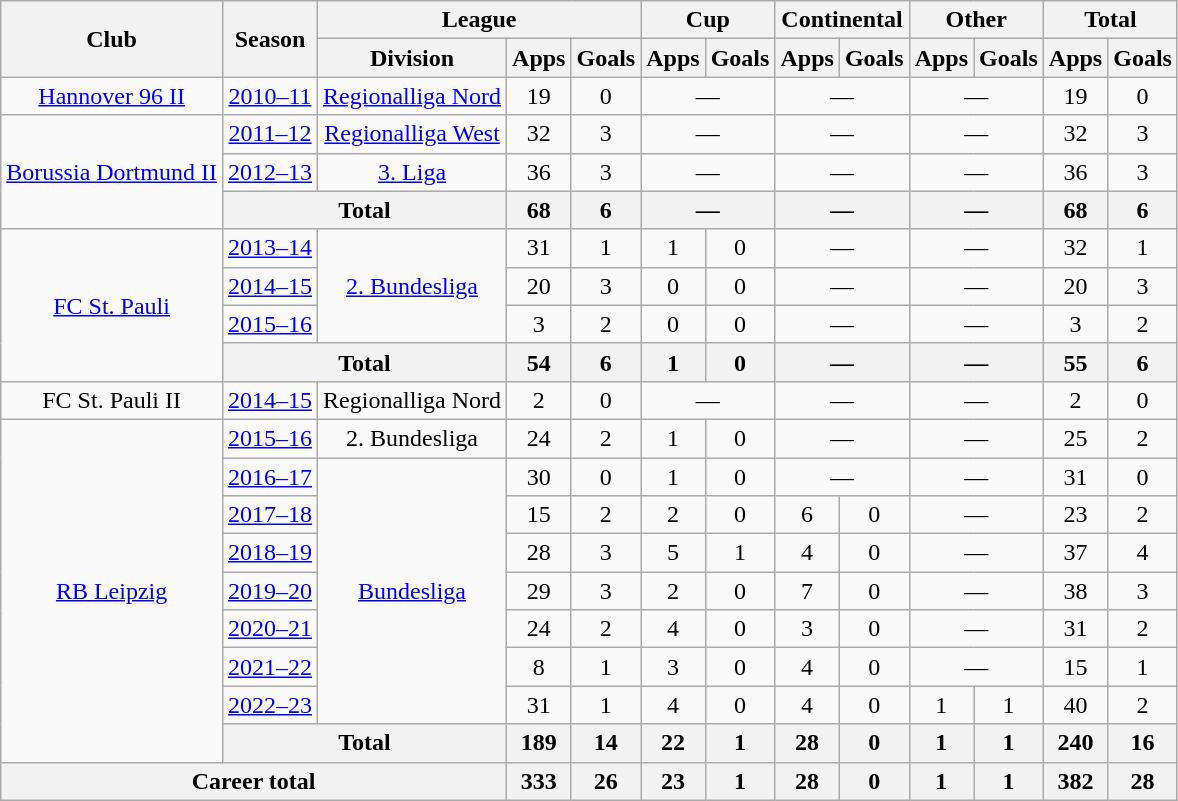<table class="wikitable" style="text-align:center">
<tr>
<th rowspan="2">Club</th>
<th rowspan="2">Season</th>
<th colspan="3">League</th>
<th colspan="2">Cup</th>
<th colspan="2">Continental</th>
<th colspan="2">Other</th>
<th colspan="2">Total</th>
</tr>
<tr>
<th>Division</th>
<th>Apps</th>
<th>Goals</th>
<th>Apps</th>
<th>Goals</th>
<th>Apps</th>
<th>Goals</th>
<th>Apps</th>
<th>Goals</th>
<th>Apps</th>
<th>Goals</th>
</tr>
<tr>
<td><a href='#'>Hannover 96 II</a></td>
<td><a href='#'>2010–11</a></td>
<td><a href='#'>Regionalliga Nord</a></td>
<td>19</td>
<td>0</td>
<td colspan="2">—</td>
<td colspan="2">—</td>
<td colspan="2">—</td>
<td>19</td>
<td>0</td>
</tr>
<tr>
<td rowspan="3"><a href='#'>Borussia Dortmund II</a></td>
<td><a href='#'>2011–12</a></td>
<td><a href='#'>Regionalliga West</a></td>
<td>32</td>
<td>3</td>
<td colspan="2">—</td>
<td colspan="2">—</td>
<td colspan="2">—</td>
<td>32</td>
<td>3</td>
</tr>
<tr>
<td><a href='#'>2012–13</a></td>
<td><a href='#'>3. Liga</a></td>
<td>36</td>
<td>3</td>
<td colspan="2">—</td>
<td colspan="2">—</td>
<td colspan="2">—</td>
<td>36</td>
<td>3</td>
</tr>
<tr>
<th colspan="2">Total</th>
<th>68</th>
<th>6</th>
<th colspan="2">—</th>
<th colspan="2">—</th>
<th colspan="2">—</th>
<th>68</th>
<th>6</th>
</tr>
<tr>
<td rowspan="4"><a href='#'>FC St. Pauli</a></td>
<td><a href='#'>2013–14</a></td>
<td rowspan="3"><a href='#'>2. Bundesliga</a></td>
<td>31</td>
<td>1</td>
<td>1</td>
<td>0</td>
<td colspan="2">—</td>
<td colspan="2">—</td>
<td>32</td>
<td>1</td>
</tr>
<tr>
<td><a href='#'>2014–15</a></td>
<td>20</td>
<td>3</td>
<td>0</td>
<td>0</td>
<td colspan="2">—</td>
<td colspan="2">—</td>
<td>20</td>
<td>3</td>
</tr>
<tr>
<td><a href='#'>2015–16</a></td>
<td>3</td>
<td>2</td>
<td>0</td>
<td>0</td>
<td colspan="2">—</td>
<td colspan="2">—</td>
<td>3</td>
<td>2</td>
</tr>
<tr>
<th colspan="2">Total</th>
<th>54</th>
<th>6</th>
<th>1</th>
<th>0</th>
<th colspan="2">—</th>
<th colspan="2">—</th>
<th>55</th>
<th>6</th>
</tr>
<tr>
<td>FC St. Pauli II</td>
<td><a href='#'>2014–15</a></td>
<td>Regionalliga Nord</td>
<td>2</td>
<td>0</td>
<td colspan="2">—</td>
<td colspan="2">—</td>
<td colspan="2">—</td>
<td>2</td>
<td>0</td>
</tr>
<tr>
<td rowspan="9"><a href='#'>RB Leipzig</a></td>
<td><a href='#'>2015–16</a></td>
<td>2. Bundesliga</td>
<td>24</td>
<td>2</td>
<td>1</td>
<td>0</td>
<td colspan="2">—</td>
<td colspan="2">—</td>
<td>25</td>
<td>2</td>
</tr>
<tr>
<td><a href='#'>2016–17</a></td>
<td rowspan="7"><a href='#'>Bundesliga</a></td>
<td>30</td>
<td>0</td>
<td>1</td>
<td>0</td>
<td colspan="2">—</td>
<td colspan="2">—</td>
<td>31</td>
<td>0</td>
</tr>
<tr>
<td><a href='#'>2017–18</a></td>
<td>15</td>
<td>2</td>
<td>2</td>
<td>0</td>
<td>6</td>
<td>0</td>
<td colspan="2">—</td>
<td>23</td>
<td>2</td>
</tr>
<tr>
<td><a href='#'>2018–19</a></td>
<td>28</td>
<td>3</td>
<td>5</td>
<td>1</td>
<td>4</td>
<td>0</td>
<td colspan="2">—</td>
<td>37</td>
<td>4</td>
</tr>
<tr>
<td><a href='#'>2019–20</a></td>
<td>29</td>
<td>3</td>
<td>2</td>
<td>0</td>
<td>7</td>
<td>0</td>
<td colspan="2">—</td>
<td>38</td>
<td>3</td>
</tr>
<tr>
<td><a href='#'>2020–21</a></td>
<td>24</td>
<td>2</td>
<td>4</td>
<td>0</td>
<td>3</td>
<td>0</td>
<td colspan="2">—</td>
<td>31</td>
<td>2</td>
</tr>
<tr>
<td><a href='#'>2021–22</a></td>
<td>8</td>
<td>1</td>
<td>3</td>
<td>0</td>
<td>4</td>
<td>0</td>
<td colspan="2">—</td>
<td>15</td>
<td>1</td>
</tr>
<tr>
<td><a href='#'>2022–23</a></td>
<td>31</td>
<td>1</td>
<td>4</td>
<td>0</td>
<td>4</td>
<td>0</td>
<td>1</td>
<td>1</td>
<td>40</td>
<td>2</td>
</tr>
<tr>
<th colspan="2">Total</th>
<th>189</th>
<th>14</th>
<th>22</th>
<th>1</th>
<th>28</th>
<th>0</th>
<th>1</th>
<th>1</th>
<th>240</th>
<th>16</th>
</tr>
<tr>
<th colspan="3">Career total</th>
<th>333</th>
<th>26</th>
<th>23</th>
<th>1</th>
<th>28</th>
<th>0</th>
<th>1</th>
<th>1</th>
<th>382</th>
<th>28</th>
</tr>
</table>
